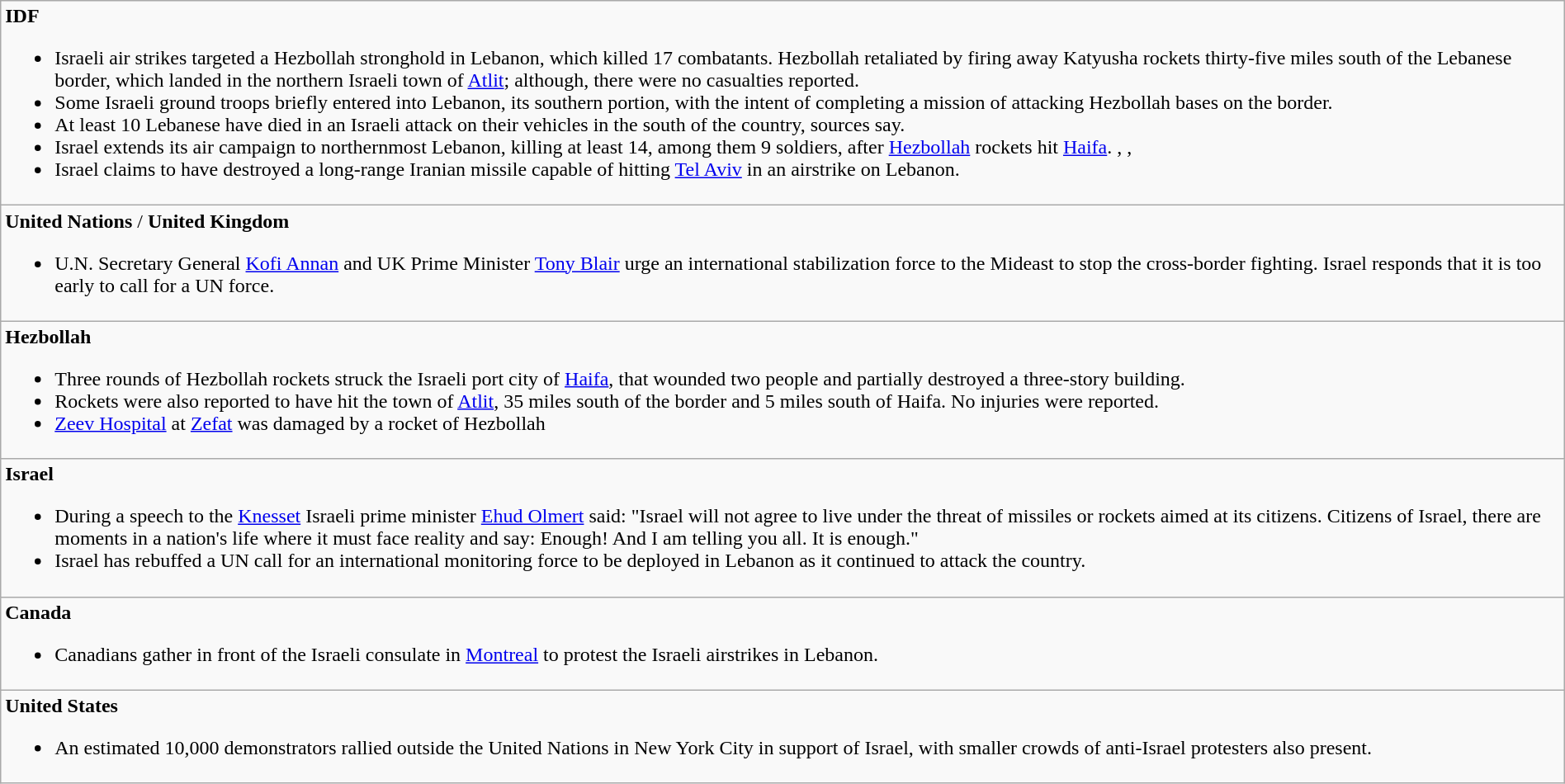<table style="width:100%;" class="wikitable">
<tr>
<td><strong>IDF</strong><br><ul><li>Israeli air strikes targeted a Hezbollah stronghold in Lebanon, which killed 17 combatants. Hezbollah retaliated by firing away Katyusha rockets thirty-five miles south of the Lebanese border, which landed in the northern Israeli town of <a href='#'>Atlit</a>; although, there were no casualties reported.</li><li>Some Israeli ground troops briefly entered into Lebanon, its southern portion, with the intent of completing a mission of attacking Hezbollah bases on the border.</li><li>At least 10 Lebanese have died in an Israeli attack on their vehicles in the south of the country, sources say.</li><li>Israel extends its air campaign to northernmost Lebanon, killing at least 14, among them 9 soldiers, after <a href='#'>Hezbollah</a> rockets hit <a href='#'>Haifa</a>. , , </li><li>Israel claims to have destroyed a long-range Iranian missile capable of hitting <a href='#'>Tel Aviv</a> in an airstrike on Lebanon. </li></ul></td>
</tr>
<tr>
<td><strong>United Nations</strong> / <strong>United Kingdom</strong><br><ul><li>U.N. Secretary General <a href='#'>Kofi Annan</a> and UK Prime Minister <a href='#'>Tony Blair</a> urge an international stabilization force to the Mideast to stop the cross-border fighting. Israel responds that it is too early to call for a UN force.</li></ul></td>
</tr>
<tr>
<td><strong>Hezbollah</strong><br><ul><li>Three rounds of Hezbollah rockets struck the Israeli port city of <a href='#'>Haifa</a>, that wounded two people and partially destroyed a three-story building.</li><li>Rockets were also reported to have hit the town of <a href='#'>Atlit</a>, 35 miles south of the border and 5 miles south of Haifa. No injuries were reported.</li><li><a href='#'>Zeev Hospital</a> at <a href='#'>Zefat</a> was damaged by a rocket of Hezbollah</li></ul></td>
</tr>
<tr>
<td><strong>Israel</strong><br><ul><li>During a speech to the <a href='#'>Knesset</a> Israeli prime minister <a href='#'>Ehud Olmert</a> said: "Israel will not agree to live under the threat of missiles or rockets aimed at its citizens. Citizens of Israel, there are moments in a nation's life where it must face reality and say: Enough! And I am telling you all. It is enough."</li><li>Israel has rebuffed a UN call for an international monitoring force to be deployed in Lebanon as it continued to attack the country.</li></ul></td>
</tr>
<tr>
<td><strong>Canada</strong><br><ul><li>Canadians gather in front of the Israeli consulate in <a href='#'>Montreal</a> to protest the Israeli airstrikes in Lebanon.</li></ul></td>
</tr>
<tr>
<td><strong>United States</strong><br><ul><li>An estimated 10,000 demonstrators rallied outside the United Nations in New York City in support of Israel, with smaller crowds of anti-Israel protesters also present.</li></ul></td>
</tr>
</table>
